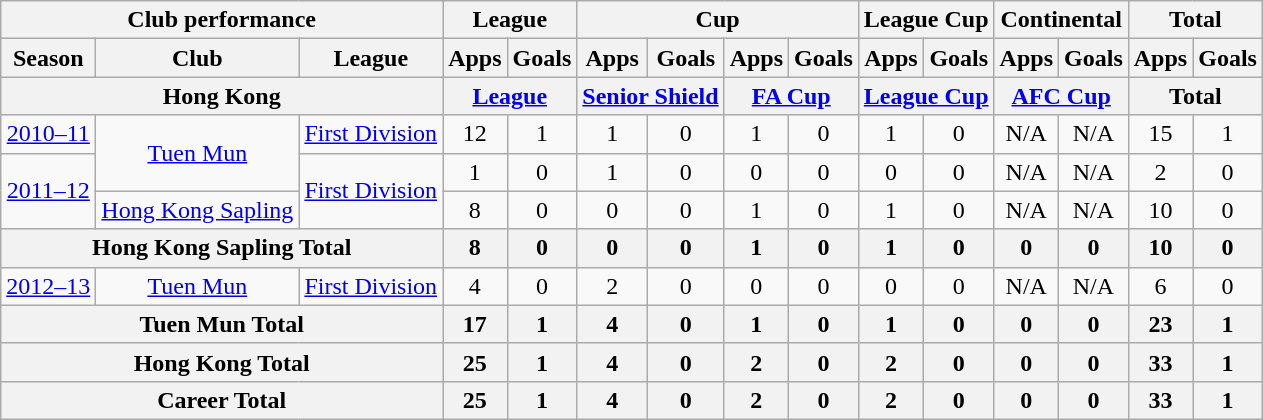<table class="wikitable" style="text-align: center;">
<tr>
<th colspan="3">Club performance</th>
<th colspan="2">League</th>
<th colspan="4">Cup</th>
<th colspan="2">League Cup</th>
<th colspan="2">Continental</th>
<th colspan="2">Total</th>
</tr>
<tr>
<th>Season</th>
<th>Club</th>
<th>League</th>
<th>Apps</th>
<th>Goals</th>
<th>Apps</th>
<th>Goals</th>
<th>Apps</th>
<th>Goals</th>
<th>Apps</th>
<th>Goals</th>
<th>Apps</th>
<th>Goals</th>
<th>Apps</th>
<th>Goals</th>
</tr>
<tr>
<th colspan="3">Hong Kong</th>
<th colspan="2"><a href='#'>League</a></th>
<th colspan="2"><a href='#'>Senior Shield</a></th>
<th colspan="2"><a href='#'>FA Cup</a></th>
<th colspan="2"><a href='#'>League Cup</a></th>
<th colspan="2"><a href='#'>AFC Cup</a></th>
<th colspan="2">Total</th>
</tr>
<tr>
<td><a href='#'>2010–11</a></td>
<td rowspan="2" valign="center"><a href='#'>Tuen Mun</a></td>
<td><a href='#'>First Division</a></td>
<td>12</td>
<td>1</td>
<td>1</td>
<td>0</td>
<td>1</td>
<td>0</td>
<td>1</td>
<td>0</td>
<td>N/A</td>
<td>N/A</td>
<td>15</td>
<td>1</td>
</tr>
<tr>
<td rowspan="2"><a href='#'>2011–12</a></td>
<td rowspan="2"><a href='#'>First Division</a></td>
<td>1</td>
<td>0</td>
<td>1</td>
<td>0</td>
<td>0</td>
<td>0</td>
<td>0</td>
<td>0</td>
<td>N/A</td>
<td>N/A</td>
<td>2</td>
<td>0</td>
</tr>
<tr>
<td valign="center"><a href='#'>Hong Kong Sapling</a></td>
<td>8</td>
<td>0</td>
<td>0</td>
<td>0</td>
<td>1</td>
<td>0</td>
<td>1</td>
<td>0</td>
<td>N/A</td>
<td>N/A</td>
<td>10</td>
<td>0</td>
</tr>
<tr>
<th colspan="3">Hong Kong Sapling Total</th>
<th>8</th>
<th>0</th>
<th>0</th>
<th>0</th>
<th>1</th>
<th>0</th>
<th>1</th>
<th>0</th>
<th>0</th>
<th>0</th>
<th>10</th>
<th>0</th>
</tr>
<tr>
<td><a href='#'>2012–13</a></td>
<td valign="center"><a href='#'>Tuen Mun</a></td>
<td><a href='#'>First Division</a></td>
<td>4</td>
<td>0</td>
<td>2</td>
<td>0</td>
<td>0</td>
<td>0</td>
<td>0</td>
<td>0</td>
<td>N/A</td>
<td>N/A</td>
<td>6</td>
<td>0</td>
</tr>
<tr>
<th colspan="3">Tuen Mun Total</th>
<th>17</th>
<th>1</th>
<th>4</th>
<th>0</th>
<th>1</th>
<th>0</th>
<th>1</th>
<th>0</th>
<th>0</th>
<th>0</th>
<th>23</th>
<th>1</th>
</tr>
<tr>
<th colspan="3">Hong Kong Total</th>
<th>25</th>
<th>1</th>
<th>4</th>
<th>0</th>
<th>2</th>
<th>0</th>
<th>2</th>
<th>0</th>
<th>0</th>
<th>0</th>
<th>33</th>
<th>1</th>
</tr>
<tr>
<th colspan="3">Career Total</th>
<th>25</th>
<th>1</th>
<th>4</th>
<th>0</th>
<th>2</th>
<th>0</th>
<th>2</th>
<th>0</th>
<th>0</th>
<th>0</th>
<th>33</th>
<th>1</th>
</tr>
</table>
